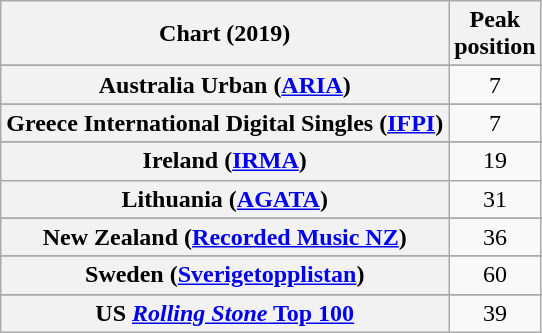<table class="wikitable sortable plainrowheaders" style="text-align:center">
<tr>
<th scope="col">Chart (2019)</th>
<th scope="col">Peak<br>position</th>
</tr>
<tr>
</tr>
<tr>
<th scope="row">Australia Urban (<a href='#'>ARIA</a>)</th>
<td>7</td>
</tr>
<tr>
</tr>
<tr>
</tr>
<tr>
</tr>
<tr>
</tr>
<tr>
</tr>
<tr>
</tr>
<tr>
<th scope="row">Greece International Digital Singles (<a href='#'>IFPI</a>)</th>
<td>7</td>
</tr>
<tr>
</tr>
<tr>
<th scope="row">Ireland (<a href='#'>IRMA</a>)</th>
<td>19</td>
</tr>
<tr>
<th scope="row">Lithuania (<a href='#'>AGATA</a>)</th>
<td>31</td>
</tr>
<tr>
</tr>
<tr>
<th scope="row">New Zealand (<a href='#'>Recorded Music NZ</a>)</th>
<td>36</td>
</tr>
<tr>
</tr>
<tr>
</tr>
<tr>
</tr>
<tr>
<th scope="row">Sweden (<a href='#'>Sverigetopplistan</a>)</th>
<td>60</td>
</tr>
<tr>
</tr>
<tr>
</tr>
<tr>
</tr>
<tr>
</tr>
<tr>
</tr>
<tr>
</tr>
<tr>
</tr>
<tr>
<th scope="row">US <a href='#'><em>Rolling Stone</em> Top 100</a></th>
<td>39</td>
</tr>
</table>
